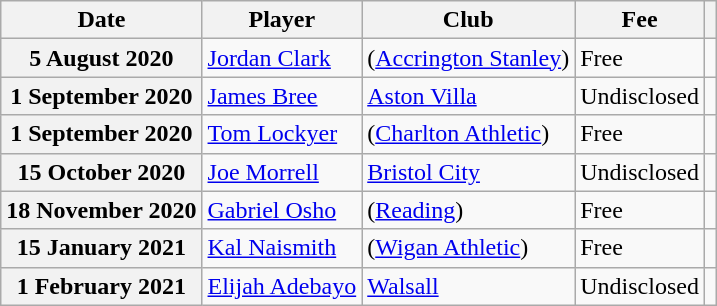<table class="wikitable plainrowheaders">
<tr>
<th scope=col>Date</th>
<th scope=col>Player</th>
<th scope=col>Club</th>
<th scope=col>Fee</th>
<th scope=col class=unsortable></th>
</tr>
<tr>
<th scope=row>5 August 2020</th>
<td><a href='#'>Jordan Clark</a></td>
<td>(<a href='#'>Accrington Stanley</a>)</td>
<td>Free</td>
<td style="text-align:center;"></td>
</tr>
<tr>
<th scope=row>1 September 2020</th>
<td><a href='#'>James Bree</a></td>
<td><a href='#'>Aston Villa</a></td>
<td>Undisclosed</td>
<td style="text-align:center;"></td>
</tr>
<tr>
<th scope=row>1 September 2020</th>
<td><a href='#'>Tom Lockyer</a></td>
<td>(<a href='#'>Charlton Athletic</a>)</td>
<td>Free</td>
<td style="text-align:center;"></td>
</tr>
<tr>
<th scope=row>15 October 2020</th>
<td><a href='#'>Joe Morrell</a></td>
<td><a href='#'>Bristol City</a></td>
<td>Undisclosed</td>
<td style="text-align:center;"></td>
</tr>
<tr>
<th scope=row>18 November 2020</th>
<td><a href='#'>Gabriel Osho</a></td>
<td>(<a href='#'>Reading</a>)</td>
<td>Free</td>
<td style="text-align:center;"></td>
</tr>
<tr>
<th scope=row>15 January 2021</th>
<td><a href='#'>Kal Naismith</a></td>
<td>(<a href='#'>Wigan Athletic</a>)</td>
<td>Free</td>
<td style="text-align:center;"></td>
</tr>
<tr>
<th scope=row>1 February 2021</th>
<td><a href='#'>Elijah Adebayo</a></td>
<td><a href='#'>Walsall</a></td>
<td>Undisclosed</td>
<td style="text-align:center;"></td>
</tr>
</table>
